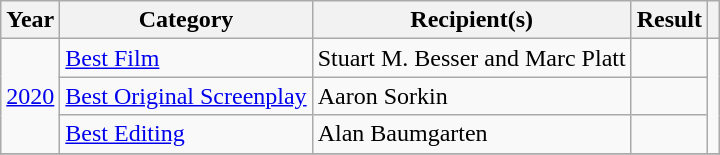<table class="wikitable unsortable plainrowheaders">
<tr>
<th scope="col">Year</th>
<th scope="col">Category</th>
<th scope="col">Recipient(s)</th>
<th scope="col">Result</th>
<th scope="col" class="unsortable"></th>
</tr>
<tr>
<td rowspan="3"><a href='#'>2020</a></td>
<td><a href='#'>Best Film</a></td>
<td>Stuart M. Besser and Marc Platt</td>
<td></td>
<td rowspan="3" align="center"></td>
</tr>
<tr>
<td><a href='#'>Best Original Screenplay</a></td>
<td>Aaron Sorkin</td>
<td></td>
</tr>
<tr>
<td><a href='#'>Best Editing</a></td>
<td>Alan Baumgarten</td>
<td></td>
</tr>
<tr>
</tr>
</table>
